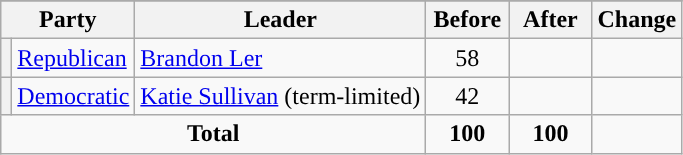<table class="wikitable" style="text-align:center;">
<tr>
</tr>
<tr>
<th colspan="2">Party</th>
<th>Leader</th>
<th style="width:3em">Before</th>
<th style="width:3em">After</th>
<th style="width:3em">Change</th>
</tr>
<tr>
<th style="background-color:"></th>
<td style="text-align:left;"><a href='#'>Republican</a></td>
<td style="text-align:left;"><a href='#'>Brandon Ler</a></td>
<td>58</td>
<td></td>
<td></td>
</tr>
<tr>
<th style="background-color:"></th>
<td style="text-align:left;"><a href='#'>Democratic</a></td>
<td style="text-align:left;"><a href='#'>Katie Sullivan</a> (term-limited)</td>
<td>42</td>
<td></td>
<td></td>
</tr>
<tr>
<td colspan="3"><strong>Total</strong></td>
<td><strong>100</strong></td>
<td><strong>100</strong></td>
<td></td>
</tr>
</table>
